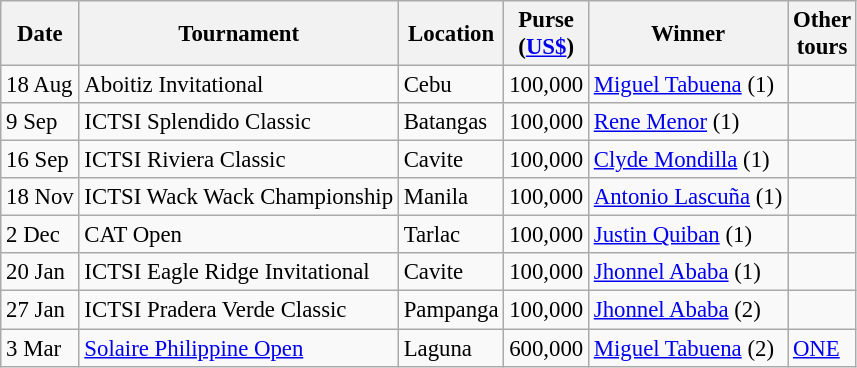<table class="wikitable" style="font-size:95%">
<tr>
<th>Date</th>
<th>Tournament</th>
<th>Location</th>
<th>Purse<br>(<a href='#'>US$</a>)</th>
<th>Winner</th>
<th>Other<br>tours</th>
</tr>
<tr>
<td>18 Aug</td>
<td>Aboitiz Invitational</td>
<td>Cebu</td>
<td align=right>100,000</td>
<td> <a href='#'>Miguel Tabuena</a> (1)</td>
<td></td>
</tr>
<tr>
<td>9 Sep</td>
<td>ICTSI Splendido Classic</td>
<td>Batangas</td>
<td align=right>100,000</td>
<td> <a href='#'>Rene Menor</a> (1)</td>
<td></td>
</tr>
<tr>
<td>16 Sep</td>
<td>ICTSI Riviera Classic</td>
<td>Cavite</td>
<td align=right>100,000</td>
<td> <a href='#'>Clyde Mondilla</a> (1)</td>
<td></td>
</tr>
<tr>
<td>18 Nov</td>
<td>ICTSI Wack Wack Championship</td>
<td>Manila</td>
<td align=right>100,000</td>
<td> <a href='#'>Antonio Lascuña</a> (1)</td>
<td></td>
</tr>
<tr>
<td>2 Dec</td>
<td>CAT Open</td>
<td>Tarlac</td>
<td align=right>100,000</td>
<td> <a href='#'>Justin Quiban</a> (1)</td>
<td></td>
</tr>
<tr>
<td>20 Jan</td>
<td>ICTSI Eagle Ridge Invitational</td>
<td>Cavite</td>
<td align=right>100,000</td>
<td> <a href='#'>Jhonnel Ababa</a> (1)</td>
<td></td>
</tr>
<tr>
<td>27 Jan</td>
<td>ICTSI Pradera Verde Classic</td>
<td>Pampanga</td>
<td align=right>100,000</td>
<td> <a href='#'>Jhonnel Ababa</a> (2)</td>
<td></td>
</tr>
<tr>
<td>3 Mar</td>
<td><a href='#'>Solaire Philippine Open</a></td>
<td>Laguna</td>
<td align=right>600,000</td>
<td> <a href='#'>Miguel Tabuena</a> (2)</td>
<td><a href='#'>ONE</a></td>
</tr>
</table>
